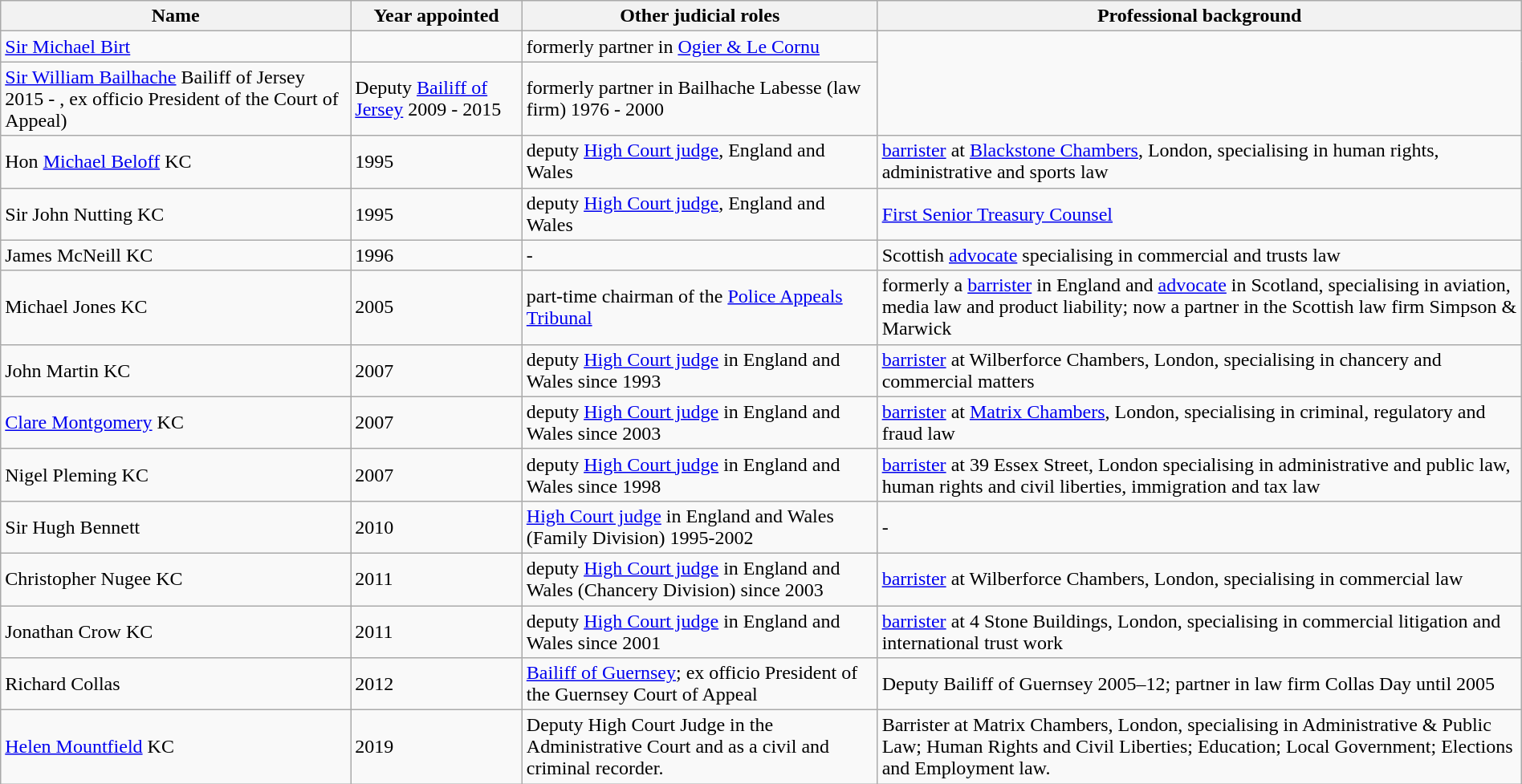<table class="wikitable" style="margin:auto;">
<tr>
<th scope="col">Name</th>
<th scope="col">Year appointed</th>
<th scope="col">Other judicial roles</th>
<th scope="col">Professional background</th>
</tr>
<tr>
<td><a href='#'>Sir Michael Birt</a></td>
<td></td>
<td formerly Bailiff of Jersey 2009 - 2015; Deputy Bailiff of Jersey 2000–09; HM Attorney General of Jersey 1994-2000>formerly partner in <a href='#'>Ogier & Le Cornu</a></td>
</tr>
<tr>
<td><a href='#'>Sir William Bailhache</a> Bailiff of Jersey 2015 - , ex officio President of the Court of Appeal)</td>
<td>Deputy <a href='#'>Bailiff of Jersey</a> 2009 - 2015</td>
<td HM Attorney General of Jersey 2000-09>formerly partner in Bailhache Labesse (law firm) 1976 - 2000</td>
</tr>
<tr>
<td>Hon <a href='#'>Michael Beloff</a> KC</td>
<td>1995</td>
<td>deputy <a href='#'>High Court judge</a>, England and Wales</td>
<td><a href='#'>barrister</a> at <a href='#'>Blackstone Chambers</a>, London, specialising in human rights, administrative and sports law</td>
</tr>
<tr>
<td>Sir John Nutting KC</td>
<td>1995</td>
<td>deputy <a href='#'>High Court judge</a>, England and Wales</td>
<td><a href='#'>First Senior Treasury Counsel</a></td>
</tr>
<tr>
<td>James McNeill KC</td>
<td>1996</td>
<td>-</td>
<td>Scottish <a href='#'>advocate</a> specialising in commercial and trusts law</td>
</tr>
<tr>
<td>Michael Jones KC</td>
<td>2005</td>
<td>part-time chairman of the <a href='#'>Police Appeals Tribunal</a></td>
<td>formerly a <a href='#'>barrister</a> in England and <a href='#'>advocate</a> in Scotland, specialising in aviation, media law and product liability; now a partner in the Scottish law firm Simpson & Marwick</td>
</tr>
<tr>
<td>John Martin KC</td>
<td>2007</td>
<td>deputy <a href='#'>High Court judge</a> in England and Wales since 1993</td>
<td><a href='#'>barrister</a> at Wilberforce Chambers, London, specialising in chancery and commercial matters</td>
</tr>
<tr>
<td><a href='#'>Clare Montgomery</a> KC</td>
<td>2007</td>
<td>deputy <a href='#'>High Court judge</a> in England and Wales since 2003</td>
<td><a href='#'>barrister</a> at <a href='#'>Matrix Chambers</a>, London, specialising in criminal, regulatory and fraud law</td>
</tr>
<tr>
<td>Nigel Pleming KC</td>
<td>2007</td>
<td>deputy <a href='#'>High Court judge</a> in England and Wales since 1998</td>
<td><a href='#'>barrister</a> at 39 Essex Street, London specialising in administrative and public law, human rights and civil liberties, immigration and tax law</td>
</tr>
<tr>
<td>Sir Hugh Bennett</td>
<td>2010</td>
<td><a href='#'>High Court judge</a> in England and Wales (Family Division) 1995-2002</td>
<td>-</td>
</tr>
<tr>
<td>Christopher Nugee KC</td>
<td>2011</td>
<td>deputy <a href='#'>High Court judge</a> in England and Wales (Chancery Division) since 2003</td>
<td><a href='#'>barrister</a> at Wilberforce Chambers, London, specialising in commercial law</td>
</tr>
<tr>
<td>Jonathan Crow KC</td>
<td>2011</td>
<td>deputy <a href='#'>High Court judge</a> in England and Wales since 2001</td>
<td><a href='#'>barrister</a> at 4 Stone Buildings, London, specialising in commercial litigation and international trust work</td>
</tr>
<tr>
<td>Richard Collas</td>
<td>2012</td>
<td><a href='#'>Bailiff of Guernsey</a>; ex officio President of the Guernsey Court of Appeal</td>
<td>Deputy Bailiff of Guernsey 2005–12; partner in law firm Collas Day until 2005</td>
</tr>
<tr>
<td><a href='#'>Helen Mountfield</a> KC</td>
<td>2019</td>
<td>Deputy High Court Judge in the Administrative Court and as a civil and criminal recorder.</td>
<td>Barrister at Matrix Chambers, London, specialising in Administrative & Public Law; Human Rights and Civil Liberties; Education; Local Government; Elections and Employment law.</td>
</tr>
</table>
